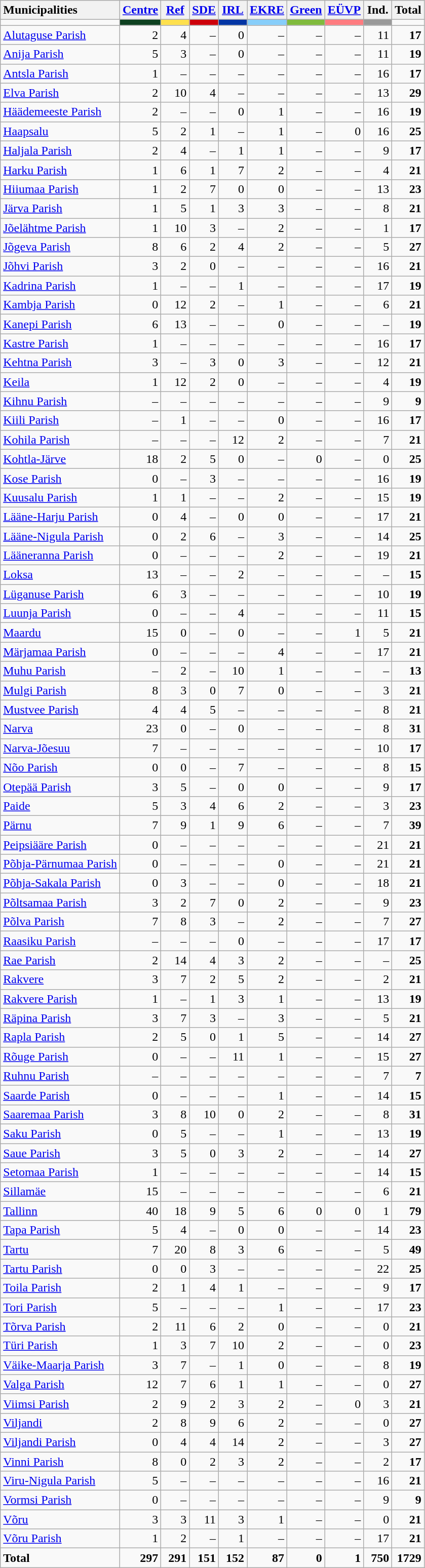<table class="wikitable sortable" style="text-align:right">
<tr>
<th style="text-align: left;">Municipalities</th>
<th style="width:30px;"><a href='#'>Centre</a></th>
<th style="width:30px;"><a href='#'>Ref</a></th>
<th style="width:30px;"><a href='#'>SDE</a></th>
<th style="width:30px;"><a href='#'>IRL</a></th>
<th style="width:30px;"><a href='#'>EKRE</a></th>
<th style="width:30px;"><a href='#'>Green</a></th>
<th style="width:30px;"><a href='#'>EÜVP</a></th>
<th style="width:30px;">Ind.</th>
<th style="width:30px;">Total</th>
</tr>
<tr>
<td></td>
<td bgcolor="#0e4120"></td>
<td bgcolor="#fee04d"></td>
<td bgcolor="#cd000a"></td>
<td bgcolor="#0235a4"></td>
<td bgcolor="#87cefa"></td>
<td bgcolor="#80BB3D"></td>
<td bgcolor="#FF7C80"></td>
<td bgcolor="#999999"></td>
<td></td>
</tr>
<tr>
<td style="text-align: left;"><a href='#'>Alutaguse Parish</a></td>
<td>2</td>
<td>4</td>
<td>–</td>
<td>0</td>
<td>–</td>
<td>–</td>
<td>–</td>
<td>11</td>
<td><strong>17</strong></td>
</tr>
<tr>
<td style="text-align: left;"><a href='#'>Anija Parish</a></td>
<td>5</td>
<td>3</td>
<td>–</td>
<td>0</td>
<td>–</td>
<td>–</td>
<td>–</td>
<td>11</td>
<td><strong>19</strong></td>
</tr>
<tr>
<td style="text-align: left;"><a href='#'>Antsla Parish</a></td>
<td>1</td>
<td>–</td>
<td>–</td>
<td>–</td>
<td>–</td>
<td>–</td>
<td>–</td>
<td>16</td>
<td><strong>17</strong></td>
</tr>
<tr>
<td style="text-align: left;"><a href='#'>Elva Parish</a></td>
<td>2</td>
<td>10</td>
<td>4</td>
<td>–</td>
<td>–</td>
<td>–</td>
<td>–</td>
<td>13</td>
<td><strong>29</strong></td>
</tr>
<tr>
<td style="text-align: left;"><a href='#'>Häädemeeste Parish</a></td>
<td>2</td>
<td>–</td>
<td>–</td>
<td>0</td>
<td>1</td>
<td>–</td>
<td>–</td>
<td>16</td>
<td><strong>19</strong></td>
</tr>
<tr>
<td style="text-align: left;"><a href='#'>Haapsalu</a></td>
<td>5</td>
<td>2</td>
<td>1</td>
<td>–</td>
<td>1</td>
<td>–</td>
<td>0</td>
<td>16</td>
<td><strong>25</strong></td>
</tr>
<tr>
<td style="text-align: left;"><a href='#'>Haljala Parish</a></td>
<td>2</td>
<td>4</td>
<td>–</td>
<td>1</td>
<td>1</td>
<td>–</td>
<td>–</td>
<td>9</td>
<td><strong>17</strong></td>
</tr>
<tr>
<td style="text-align: left;"><a href='#'>Harku Parish</a></td>
<td>1</td>
<td>6</td>
<td>1</td>
<td>7</td>
<td>2</td>
<td>–</td>
<td>–</td>
<td>4</td>
<td><strong>21</strong></td>
</tr>
<tr>
<td style="text-align: left;"><a href='#'>Hiiumaa Parish</a></td>
<td>1</td>
<td>2</td>
<td>7</td>
<td>0</td>
<td>0</td>
<td>–</td>
<td>–</td>
<td>13</td>
<td><strong>23</strong></td>
</tr>
<tr>
<td style="text-align: left;"><a href='#'>Järva Parish</a></td>
<td>1</td>
<td>5</td>
<td>1</td>
<td>3</td>
<td>3</td>
<td>–</td>
<td>–</td>
<td>8</td>
<td><strong>21</strong></td>
</tr>
<tr>
<td style="text-align: left;"><a href='#'>Jõelähtme Parish</a></td>
<td>1</td>
<td>10</td>
<td>3</td>
<td>–</td>
<td>2</td>
<td>–</td>
<td>–</td>
<td>1</td>
<td><strong>17</strong></td>
</tr>
<tr>
<td style="text-align: left;"><a href='#'>Jõgeva Parish</a></td>
<td>8</td>
<td>6</td>
<td>2</td>
<td>4</td>
<td>2</td>
<td>–</td>
<td>–</td>
<td>5</td>
<td><strong>27</strong></td>
</tr>
<tr>
<td style="text-align: left;"><a href='#'>Jõhvi Parish</a></td>
<td>3</td>
<td>2</td>
<td>0</td>
<td>–</td>
<td>–</td>
<td>–</td>
<td>–</td>
<td>16</td>
<td><strong>21</strong></td>
</tr>
<tr>
<td style="text-align: left;"><a href='#'>Kadrina Parish</a></td>
<td>1</td>
<td>–</td>
<td>–</td>
<td>1</td>
<td>–</td>
<td>–</td>
<td>–</td>
<td>17</td>
<td><strong>19</strong></td>
</tr>
<tr>
<td style="text-align: left;"><a href='#'>Kambja Parish</a></td>
<td>0</td>
<td>12</td>
<td>2</td>
<td>–</td>
<td>1</td>
<td>–</td>
<td>–</td>
<td>6</td>
<td><strong>21</strong></td>
</tr>
<tr>
<td style="text-align: left;"><a href='#'>Kanepi Parish</a></td>
<td>6</td>
<td>13</td>
<td>–</td>
<td>–</td>
<td>0</td>
<td>–</td>
<td>–</td>
<td>–</td>
<td><strong>19</strong></td>
</tr>
<tr>
<td style="text-align: left;"><a href='#'>Kastre Parish</a></td>
<td>1</td>
<td>–</td>
<td>–</td>
<td>–</td>
<td>–</td>
<td>–</td>
<td>–</td>
<td>16</td>
<td><strong>17</strong></td>
</tr>
<tr>
<td style="text-align: left;"><a href='#'>Kehtna Parish</a></td>
<td>3</td>
<td>–</td>
<td>3</td>
<td>0</td>
<td>3</td>
<td>–</td>
<td>–</td>
<td>12</td>
<td><strong>21</strong></td>
</tr>
<tr>
<td style="text-align: left;"><a href='#'>Keila</a></td>
<td>1</td>
<td>12</td>
<td>2</td>
<td>0</td>
<td>–</td>
<td>–</td>
<td>–</td>
<td>4</td>
<td><strong>19</strong></td>
</tr>
<tr>
<td style="text-align: left;"><a href='#'>Kihnu Parish</a></td>
<td>–</td>
<td>–</td>
<td>–</td>
<td>–</td>
<td>–</td>
<td>–</td>
<td>–</td>
<td>9</td>
<td><strong>9</strong></td>
</tr>
<tr>
<td style="text-align: left;"><a href='#'>Kiili Parish</a></td>
<td>–</td>
<td>1</td>
<td>–</td>
<td>–</td>
<td>0</td>
<td>–</td>
<td>–</td>
<td>16</td>
<td><strong>17</strong></td>
</tr>
<tr>
<td style="text-align: left;"><a href='#'>Kohila Parish</a></td>
<td>–</td>
<td>–</td>
<td>–</td>
<td>12</td>
<td>2</td>
<td>–</td>
<td>–</td>
<td>7</td>
<td><strong>21</strong></td>
</tr>
<tr>
<td style="text-align: left;"><a href='#'>Kohtla-Järve</a></td>
<td>18</td>
<td>2</td>
<td>5</td>
<td>0</td>
<td>–</td>
<td>0</td>
<td>–</td>
<td>0</td>
<td><strong>25</strong></td>
</tr>
<tr>
<td style="text-align: left;"><a href='#'>Kose Parish</a></td>
<td>0</td>
<td>–</td>
<td>3</td>
<td>–</td>
<td>–</td>
<td>–</td>
<td>–</td>
<td>16</td>
<td><strong>19</strong></td>
</tr>
<tr>
<td style="text-align: left;"><a href='#'>Kuusalu Parish</a></td>
<td>1</td>
<td>1</td>
<td>–</td>
<td>–</td>
<td>2</td>
<td>–</td>
<td>–</td>
<td>15</td>
<td><strong>19</strong></td>
</tr>
<tr>
<td style="text-align: left;"><a href='#'>Lääne-Harju Parish</a></td>
<td>0</td>
<td>4</td>
<td>–</td>
<td>0</td>
<td>0</td>
<td>–</td>
<td>–</td>
<td>17</td>
<td><strong>21</strong></td>
</tr>
<tr>
<td style="text-align: left;"><a href='#'>Lääne-Nigula Parish</a></td>
<td>0</td>
<td>2</td>
<td>6</td>
<td>–</td>
<td>3</td>
<td>–</td>
<td>–</td>
<td>14</td>
<td><strong>25</strong></td>
</tr>
<tr>
<td style="text-align: left;"><a href='#'>Lääneranna Parish</a></td>
<td>0</td>
<td>–</td>
<td>–</td>
<td>–</td>
<td>2</td>
<td>–</td>
<td>–</td>
<td>19</td>
<td><strong>21</strong></td>
</tr>
<tr>
<td style="text-align: left;"><a href='#'>Loksa</a></td>
<td>13</td>
<td>–</td>
<td>–</td>
<td>2</td>
<td>–</td>
<td>–</td>
<td>–</td>
<td>–</td>
<td><strong>15</strong></td>
</tr>
<tr>
<td style="text-align: left;"><a href='#'>Lüganuse Parish</a></td>
<td>6</td>
<td>3</td>
<td>–</td>
<td>–</td>
<td>–</td>
<td>–</td>
<td>–</td>
<td>10</td>
<td><strong>19</strong></td>
</tr>
<tr>
<td style="text-align: left;"><a href='#'>Luunja Parish</a></td>
<td>0</td>
<td>–</td>
<td>–</td>
<td>4</td>
<td>–</td>
<td>–</td>
<td>–</td>
<td>11</td>
<td><strong>15</strong></td>
</tr>
<tr>
<td style="text-align: left;"><a href='#'>Maardu</a></td>
<td>15</td>
<td>0</td>
<td>–</td>
<td>0</td>
<td>–</td>
<td>–</td>
<td>1</td>
<td>5</td>
<td><strong>21</strong></td>
</tr>
<tr>
<td style="text-align: left;"><a href='#'>Märjamaa Parish</a></td>
<td>0</td>
<td>–</td>
<td>–</td>
<td>–</td>
<td>4</td>
<td>–</td>
<td>–</td>
<td>17</td>
<td><strong>21</strong></td>
</tr>
<tr>
<td style="text-align: left;"><a href='#'>Muhu Parish</a></td>
<td>–</td>
<td>2</td>
<td>–</td>
<td>10</td>
<td>1</td>
<td>–</td>
<td>–</td>
<td>–</td>
<td><strong>13</strong></td>
</tr>
<tr>
<td style="text-align: left;"><a href='#'>Mulgi Parish</a></td>
<td>8</td>
<td>3</td>
<td>0</td>
<td>7</td>
<td>0</td>
<td>–</td>
<td>–</td>
<td>3</td>
<td><strong>21</strong></td>
</tr>
<tr>
<td style="text-align: left;"><a href='#'>Mustvee Parish</a></td>
<td>4</td>
<td>4</td>
<td>5</td>
<td>–</td>
<td>–</td>
<td>–</td>
<td>–</td>
<td>8</td>
<td><strong>21</strong></td>
</tr>
<tr>
<td style="text-align: left;"><a href='#'>Narva</a></td>
<td>23</td>
<td>0</td>
<td>–</td>
<td>0</td>
<td>–</td>
<td>–</td>
<td>–</td>
<td>8</td>
<td><strong>31</strong></td>
</tr>
<tr>
<td style="text-align: left;"><a href='#'>Narva-Jõesuu</a></td>
<td>7</td>
<td>–</td>
<td>–</td>
<td>–</td>
<td>–</td>
<td>–</td>
<td>–</td>
<td>10</td>
<td><strong>17</strong></td>
</tr>
<tr>
<td style="text-align: left;"><a href='#'>Nõo Parish</a></td>
<td>0</td>
<td>0</td>
<td>–</td>
<td>7</td>
<td>–</td>
<td>–</td>
<td>–</td>
<td>8</td>
<td><strong>15</strong></td>
</tr>
<tr>
<td style="text-align: left;"><a href='#'>Otepää Parish</a></td>
<td>3</td>
<td>5</td>
<td>–</td>
<td>0</td>
<td>0</td>
<td>–</td>
<td>–</td>
<td>9</td>
<td><strong>17</strong></td>
</tr>
<tr>
<td style="text-align: left;"><a href='#'>Paide</a></td>
<td>5</td>
<td>3</td>
<td>4</td>
<td>6</td>
<td>2</td>
<td>–</td>
<td>–</td>
<td>3</td>
<td><strong>23</strong></td>
</tr>
<tr>
<td style="text-align: left;"><a href='#'>Pärnu</a></td>
<td>7</td>
<td>9</td>
<td>1</td>
<td>9</td>
<td>6</td>
<td>–</td>
<td>–</td>
<td>7</td>
<td><strong>39</strong></td>
</tr>
<tr>
<td style="text-align: left;"><a href='#'>Peipsiääre Parish</a></td>
<td>0</td>
<td>–</td>
<td>–</td>
<td>–</td>
<td>–</td>
<td>–</td>
<td>–</td>
<td>21</td>
<td><strong>21</strong></td>
</tr>
<tr>
<td style="text-align: left;"><a href='#'>Põhja-Pärnumaa Parish</a></td>
<td>0</td>
<td>–</td>
<td>–</td>
<td>–</td>
<td>0</td>
<td>–</td>
<td>–</td>
<td>21</td>
<td><strong>21</strong></td>
</tr>
<tr>
<td style="text-align: left;"><a href='#'>Põhja-Sakala Parish</a></td>
<td>0</td>
<td>3</td>
<td>–</td>
<td>–</td>
<td>0</td>
<td>–</td>
<td>–</td>
<td>18</td>
<td><strong>21</strong></td>
</tr>
<tr>
<td style="text-align: left;"><a href='#'>Põltsamaa Parish</a></td>
<td>3</td>
<td>2</td>
<td>7</td>
<td>0</td>
<td>2</td>
<td>–</td>
<td>–</td>
<td>9</td>
<td><strong>23</strong></td>
</tr>
<tr>
<td style="text-align: left;"><a href='#'>Põlva Parish</a></td>
<td>7</td>
<td>8</td>
<td>3</td>
<td>–</td>
<td>2</td>
<td>–</td>
<td>–</td>
<td>7</td>
<td><strong>27</strong></td>
</tr>
<tr>
<td style="text-align: left;"><a href='#'>Raasiku Parish</a></td>
<td>–</td>
<td>–</td>
<td>–</td>
<td>0</td>
<td>–</td>
<td>–</td>
<td>–</td>
<td>17</td>
<td><strong>17</strong></td>
</tr>
<tr>
<td style="text-align: left;"><a href='#'>Rae Parish</a></td>
<td>2</td>
<td>14</td>
<td>4</td>
<td>3</td>
<td>2</td>
<td>–</td>
<td>–</td>
<td>–</td>
<td><strong>25</strong></td>
</tr>
<tr>
<td style="text-align: left;"><a href='#'>Rakvere</a></td>
<td>3</td>
<td>7</td>
<td>2</td>
<td>5</td>
<td>2</td>
<td>–</td>
<td>–</td>
<td>2</td>
<td><strong>21</strong></td>
</tr>
<tr>
<td style="text-align: left;"><a href='#'>Rakvere Parish</a></td>
<td>1</td>
<td>–</td>
<td>1</td>
<td>3</td>
<td>1</td>
<td>–</td>
<td>–</td>
<td>13</td>
<td><strong>19</strong></td>
</tr>
<tr>
<td style="text-align: left;"><a href='#'>Räpina Parish</a></td>
<td>3</td>
<td>7</td>
<td>3</td>
<td>–</td>
<td>3</td>
<td>–</td>
<td>–</td>
<td>5</td>
<td><strong>21</strong></td>
</tr>
<tr>
<td style="text-align: left;"><a href='#'>Rapla Parish</a></td>
<td>2</td>
<td>5</td>
<td>0</td>
<td>1</td>
<td>5</td>
<td>–</td>
<td>–</td>
<td>14</td>
<td><strong>27</strong></td>
</tr>
<tr>
<td style="text-align: left;"><a href='#'>Rõuge Parish</a></td>
<td>0</td>
<td>–</td>
<td>–</td>
<td>11</td>
<td>1</td>
<td>–</td>
<td>–</td>
<td>15</td>
<td><strong>27</strong></td>
</tr>
<tr>
<td style="text-align: left;"><a href='#'>Ruhnu Parish</a></td>
<td>–</td>
<td>–</td>
<td>–</td>
<td>–</td>
<td>–</td>
<td>–</td>
<td>–</td>
<td>7</td>
<td><strong>7</strong></td>
</tr>
<tr>
<td style="text-align: left;"><a href='#'>Saarde Parish</a></td>
<td>0</td>
<td>–</td>
<td>–</td>
<td>–</td>
<td>1</td>
<td>–</td>
<td>–</td>
<td>14</td>
<td><strong>15</strong></td>
</tr>
<tr>
<td style="text-align: left;"><a href='#'>Saaremaa Parish</a></td>
<td>3</td>
<td>8</td>
<td>10</td>
<td>0</td>
<td>2</td>
<td>–</td>
<td>–</td>
<td>8</td>
<td><strong>31</strong></td>
</tr>
<tr>
<td style="text-align: left;"><a href='#'>Saku Parish</a></td>
<td>0</td>
<td>5</td>
<td>–</td>
<td>–</td>
<td>1</td>
<td>–</td>
<td>–</td>
<td>13</td>
<td><strong>19</strong></td>
</tr>
<tr>
<td style="text-align: left;"><a href='#'>Saue Parish</a></td>
<td>3</td>
<td>5</td>
<td>0</td>
<td>3</td>
<td>2</td>
<td>–</td>
<td>–</td>
<td>14</td>
<td><strong>27</strong></td>
</tr>
<tr>
<td style="text-align: left;"><a href='#'>Setomaa Parish</a></td>
<td>1</td>
<td>–</td>
<td>–</td>
<td>–</td>
<td>–</td>
<td>–</td>
<td>–</td>
<td>14</td>
<td><strong>15</strong></td>
</tr>
<tr>
<td style="text-align: left;"><a href='#'>Sillamäe</a></td>
<td>15</td>
<td>–</td>
<td>–</td>
<td>–</td>
<td>–</td>
<td>–</td>
<td>–</td>
<td>6</td>
<td><strong>21</strong></td>
</tr>
<tr>
<td style="text-align: left;"><a href='#'>Tallinn</a></td>
<td>40</td>
<td>18</td>
<td>9</td>
<td>5</td>
<td>6</td>
<td>0</td>
<td>0</td>
<td>1</td>
<td><strong>79</strong></td>
</tr>
<tr>
<td style="text-align: left;"><a href='#'>Tapa Parish</a></td>
<td>5</td>
<td>4</td>
<td>–</td>
<td>0</td>
<td>0</td>
<td>–</td>
<td>–</td>
<td>14</td>
<td><strong>23</strong></td>
</tr>
<tr>
<td style="text-align: left;"><a href='#'>Tartu</a></td>
<td>7</td>
<td>20</td>
<td>8</td>
<td>3</td>
<td>6</td>
<td>–</td>
<td>–</td>
<td>5</td>
<td><strong>49</strong></td>
</tr>
<tr>
<td style="text-align: left;"><a href='#'>Tartu Parish</a></td>
<td>0</td>
<td>0</td>
<td>3</td>
<td>–</td>
<td>–</td>
<td>–</td>
<td>–</td>
<td>22</td>
<td><strong>25</strong></td>
</tr>
<tr>
<td style="text-align: left;"><a href='#'>Toila Parish</a></td>
<td>2</td>
<td>1</td>
<td>4</td>
<td>1</td>
<td>–</td>
<td>–</td>
<td>–</td>
<td>9</td>
<td><strong>17</strong></td>
</tr>
<tr>
<td style="text-align: left;"><a href='#'>Tori Parish</a></td>
<td>5</td>
<td>–</td>
<td>–</td>
<td>–</td>
<td>1</td>
<td>–</td>
<td>–</td>
<td>17</td>
<td><strong>23</strong></td>
</tr>
<tr>
<td style="text-align: left;"><a href='#'>Tõrva Parish</a></td>
<td>2</td>
<td>11</td>
<td>6</td>
<td>2</td>
<td>0</td>
<td>–</td>
<td>–</td>
<td>0</td>
<td><strong>21</strong></td>
</tr>
<tr>
<td style="text-align: left;"><a href='#'>Türi Parish</a></td>
<td>1</td>
<td>3</td>
<td>7</td>
<td>10</td>
<td>2</td>
<td>–</td>
<td>–</td>
<td>0</td>
<td><strong>23</strong></td>
</tr>
<tr>
<td style="text-align: left;"><a href='#'>Väike-Maarja Parish</a></td>
<td>3</td>
<td>7</td>
<td>–</td>
<td>1</td>
<td>0</td>
<td>–</td>
<td>–</td>
<td>8</td>
<td><strong>19</strong></td>
</tr>
<tr>
<td style="text-align: left;"><a href='#'>Valga Parish</a></td>
<td>12</td>
<td>7</td>
<td>6</td>
<td>1</td>
<td>1</td>
<td>–</td>
<td>–</td>
<td>0</td>
<td><strong>27</strong></td>
</tr>
<tr>
<td style="text-align: left;"><a href='#'>Viimsi Parish</a></td>
<td>2</td>
<td>9</td>
<td>2</td>
<td>3</td>
<td>2</td>
<td>–</td>
<td>0</td>
<td>3</td>
<td><strong>21</strong></td>
</tr>
<tr>
<td style="text-align: left;"><a href='#'>Viljandi</a></td>
<td>2</td>
<td>8</td>
<td>9</td>
<td>6</td>
<td>2</td>
<td>–</td>
<td>–</td>
<td>0</td>
<td><strong>27</strong></td>
</tr>
<tr>
<td style="text-align: left;"><a href='#'>Viljandi Parish</a></td>
<td>0</td>
<td>4</td>
<td>4</td>
<td>14</td>
<td>2</td>
<td>–</td>
<td>–</td>
<td>3</td>
<td><strong>27</strong></td>
</tr>
<tr>
<td style="text-align: left;"><a href='#'>Vinni Parish</a></td>
<td>8</td>
<td>0</td>
<td>2</td>
<td>3</td>
<td>2</td>
<td>–</td>
<td>–</td>
<td>2</td>
<td><strong>17</strong></td>
</tr>
<tr>
<td style="text-align: left;"><a href='#'>Viru-Nigula Parish</a></td>
<td>5</td>
<td>–</td>
<td>–</td>
<td>–</td>
<td>–</td>
<td>–</td>
<td>–</td>
<td>16</td>
<td><strong>21</strong></td>
</tr>
<tr>
<td style="text-align: left;"><a href='#'>Vormsi Parish</a></td>
<td>0</td>
<td>–</td>
<td>–</td>
<td>–</td>
<td>–</td>
<td>–</td>
<td>–</td>
<td>9</td>
<td><strong>9</strong></td>
</tr>
<tr>
<td style="text-align: left;"><a href='#'>Võru</a></td>
<td>3</td>
<td>3</td>
<td>11</td>
<td>3</td>
<td>1</td>
<td>–</td>
<td>–</td>
<td>0</td>
<td><strong>21</strong></td>
</tr>
<tr>
<td style="text-align: left;"><a href='#'>Võru Parish</a></td>
<td>1</td>
<td>2</td>
<td>–</td>
<td>1</td>
<td>–</td>
<td>–</td>
<td>–</td>
<td>17</td>
<td><strong>21</strong></td>
</tr>
<tr>
<td style="text-align: left;"><strong>Total</strong></td>
<td><strong>297</strong></td>
<td><strong>291</strong></td>
<td><strong>151</strong></td>
<td><strong>152</strong></td>
<td><strong>87</strong></td>
<td><strong>0</strong></td>
<td><strong>1</strong></td>
<td><strong>750</strong></td>
<td><strong>1729</strong></td>
</tr>
</table>
